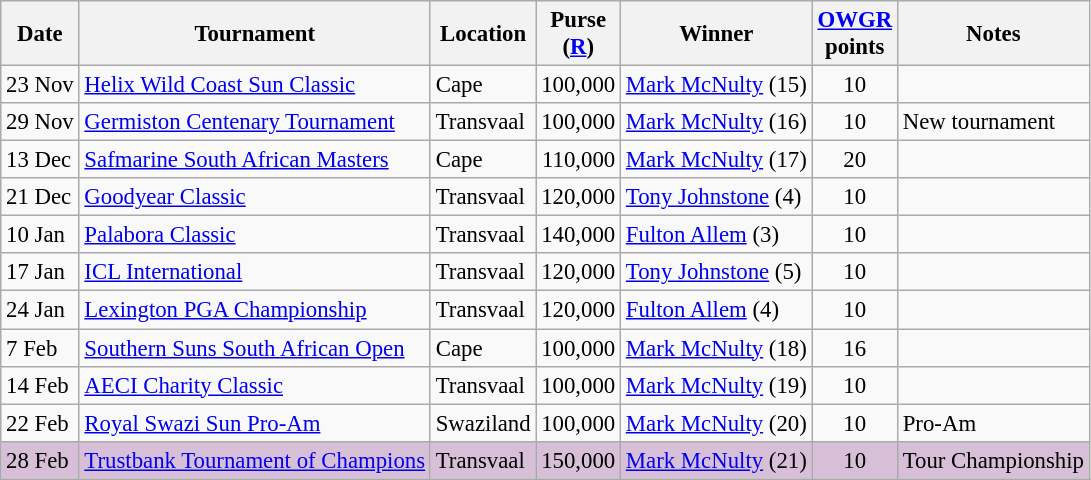<table class="wikitable" style="font-size:95%">
<tr>
<th>Date</th>
<th>Tournament</th>
<th>Location</th>
<th>Purse<br>(<a href='#'>R</a>)</th>
<th>Winner</th>
<th><a href='#'>OWGR</a><br>points</th>
<th>Notes</th>
</tr>
<tr>
<td>23 Nov</td>
<td><a href='#'>Helix Wild Coast Sun Classic</a></td>
<td>Cape</td>
<td align=right>100,000</td>
<td> <a href='#'>Mark McNulty</a> (15)</td>
<td align=center>10</td>
<td></td>
</tr>
<tr>
<td>29 Nov</td>
<td><a href='#'>Germiston Centenary Tournament</a></td>
<td>Transvaal</td>
<td align=right>100,000</td>
<td> <a href='#'>Mark McNulty</a> (16)</td>
<td align=center>10</td>
<td>New tournament</td>
</tr>
<tr>
<td>13 Dec</td>
<td><a href='#'>Safmarine South African Masters</a></td>
<td>Cape</td>
<td align=right>110,000</td>
<td> <a href='#'>Mark McNulty</a> (17)</td>
<td align=center>20</td>
<td></td>
</tr>
<tr>
<td>21 Dec</td>
<td><a href='#'>Goodyear Classic</a></td>
<td>Transvaal</td>
<td align=right>120,000</td>
<td> <a href='#'>Tony Johnstone</a> (4)</td>
<td align=center>10</td>
<td></td>
</tr>
<tr>
<td>10 Jan</td>
<td><a href='#'>Palabora Classic</a></td>
<td>Transvaal</td>
<td align=right>140,000</td>
<td> <a href='#'>Fulton Allem</a> (3)</td>
<td align=center>10</td>
<td></td>
</tr>
<tr>
<td>17 Jan</td>
<td><a href='#'>ICL International</a></td>
<td>Transvaal</td>
<td align=right>120,000</td>
<td> <a href='#'>Tony Johnstone</a> (5)</td>
<td align=center>10</td>
<td></td>
</tr>
<tr>
<td>24 Jan</td>
<td><a href='#'>Lexington PGA Championship</a></td>
<td>Transvaal</td>
<td align=right>120,000</td>
<td> <a href='#'>Fulton Allem</a> (4)</td>
<td align=center>10</td>
<td></td>
</tr>
<tr>
<td>7 Feb</td>
<td><a href='#'>Southern Suns South African Open</a></td>
<td>Cape</td>
<td align=right>100,000</td>
<td> <a href='#'>Mark McNulty</a> (18)</td>
<td align=center>16</td>
<td></td>
</tr>
<tr>
<td>14 Feb</td>
<td><a href='#'>AECI Charity Classic</a></td>
<td>Transvaal</td>
<td align=right>100,000</td>
<td> <a href='#'>Mark McNulty</a> (19)</td>
<td align=center>10</td>
<td></td>
</tr>
<tr>
<td>22 Feb</td>
<td><a href='#'>Royal Swazi Sun Pro-Am</a></td>
<td>Swaziland</td>
<td align=right>100,000</td>
<td> <a href='#'>Mark McNulty</a> (20)</td>
<td align=center>10</td>
<td>Pro-Am</td>
</tr>
<tr style="background:thistle;">
<td>28 Feb</td>
<td><a href='#'>Trustbank Tournament of Champions</a></td>
<td>Transvaal</td>
<td align=right>150,000</td>
<td> <a href='#'>Mark McNulty</a> (21)</td>
<td align=center>10</td>
<td>Tour Championship</td>
</tr>
</table>
